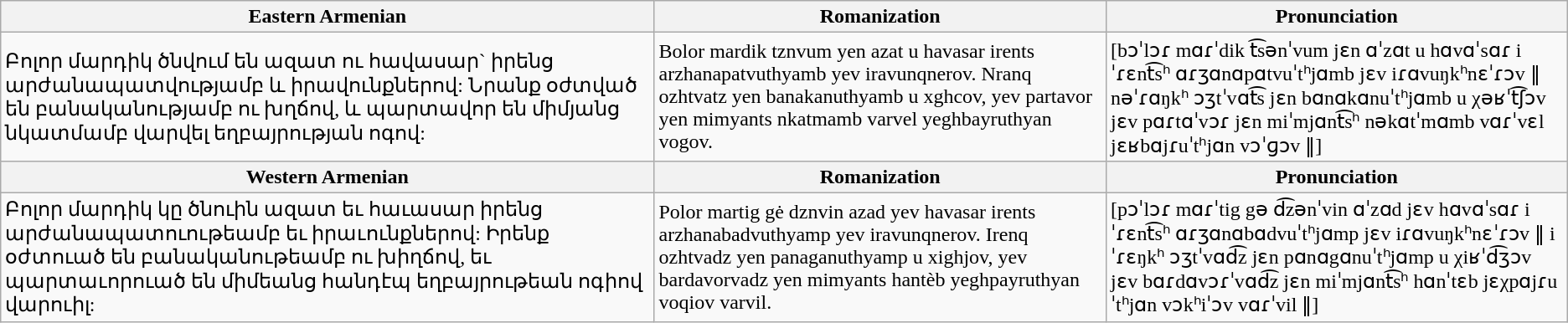<table class="wikitable">
<tr>
<th>Eastern Armenian</th>
<th>Romanization</th>
<th>Pronunciation</th>
</tr>
<tr>
<td>Բոլոր մարդիկ ծնվում են ազատ ու հավասար` իրենց արժանապատվությամբ և իրավունքներով: Նրանք օժտված են բանականությամբ ու խղճով, և պարտավոր են միմյանց նկատմամբ վարվել եղբայրության ոգով:</td>
<td>Bolor mardik tznvum yen azat u havasar irents arzhanapatvuthyamb yev iravunqnerov. Nranq ozhtvatz yen banakanuthyamb u xghcov, yev partavor yen mimyants nkatmamb varvel yeghbayruthyan vogov.</td>
<td>[bɔˈlɔɾ mɑɾˈdik t͡sənˈvum jɛn ɑˈzɑt u hɑvɑˈsɑɾ iˈɾɛnt͡sʰ ɑɾʒɑnɑpɑtvuˈtʰjɑmb jɛv iɾɑvuŋkʰnɛˈɾɔv ‖ nəˈɾɑŋkʰ ɔʒtˈvɑt͡s jɛn bɑnɑkɑnuˈtʰjɑmb u χəʁˈt͡ʃɔv jɛv pɑɾtɑˈvɔɾ jɛn miˈmjɑnt͡sʰ nəkɑtˈmɑmb vɑɾˈvɛl jɛʁbɑjɾuˈtʰjɑn vɔˈɡɔv ‖]</td>
</tr>
<tr>
<th>Western Armenian</th>
<th>Romanization</th>
<th>Pronunciation</th>
</tr>
<tr>
<td>Բոլոր մարդիկ կը ծնուին ազատ եւ հաւասար իրենց արժանապատուութեամբ եւ իրաւունքներով: Իրենք օժտուած են բանականութեամբ ու խիղճով, եւ պարտաւորուած են միմեանց հանդէպ եղբայրութեան ոգիով վարուիլ:</td>
<td>Polor martig gė dznvin azad yev havasar irents arzhanabadvuthyamp yev iravunqnerov. Irenq ozhtvadz yen panaganuthyamp u xighjov, yev bardavorvadz yen mimyants hantèb yeghpayruthyan voqiov varvil.</td>
<td>[pɔˈlɔɾ mɑɾˈtig gə d͡zənˈvin ɑˈzɑd jɛv hɑvɑˈsɑɾ iˈɾɛnt͡sʰ ɑɾʒɑnɑbɑdvuˈtʰjɑmp jɛv iɾɑvuŋkʰnɛˈɾɔv ‖ iˈɾɛŋkʰ ɔʒtˈvɑd͡z jɛn pɑnɑgɑnuˈtʰjɑmp u χiʁˈd͡ʒɔv jɛv bɑɾdɑvɔɾˈvɑd͡z jɛn miˈmjɑnt͡sʰ hɑnˈtɛb jɛχpɑjɾuˈtʰjɑn vɔkʰiˈɔv vɑɾˈvil ‖]</td>
</tr>
</table>
